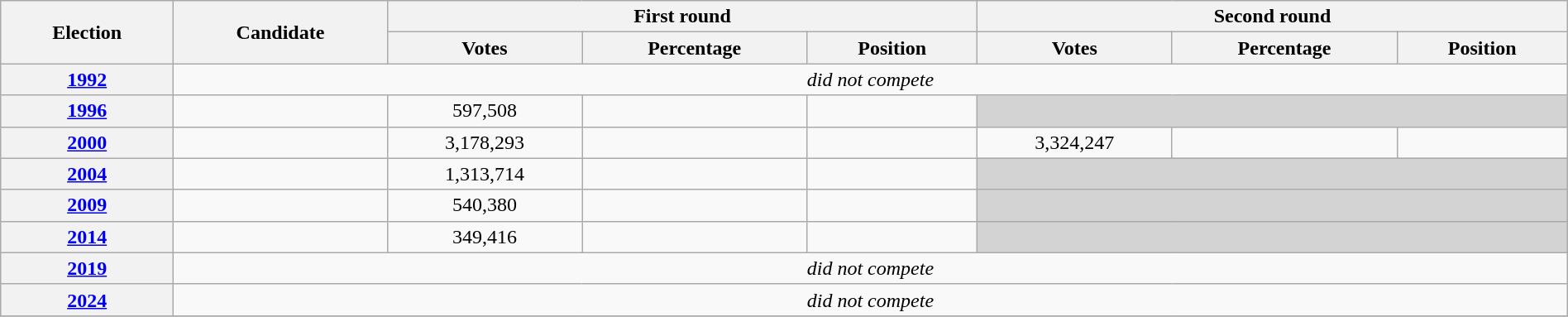<table class=wikitable width=100%>
<tr>
<th rowspan=2>Election</th>
<th rowspan=2>Candidate</th>
<th colspan=3>First round</th>
<th colspan=3>Second round</th>
</tr>
<tr>
<th>Votes</th>
<th>Percentage</th>
<th>Position</th>
<th>Votes</th>
<th>Percentage</th>
<th>Position</th>
</tr>
<tr align=center>
<th><a href='#'>1992</a></th>
<td colspan=7><em>did not compete</em></td>
</tr>
<tr align=center>
<th><a href='#'>1996</a></th>
<td></td>
<td>597,508</td>
<td></td>
<td></td>
<td bgcolor=lightgrey colspan=3></td>
</tr>
<tr align=center>
<th><a href='#'>2000</a></th>
<td></td>
<td>3,178,293</td>
<td></td>
<td></td>
<td>3,324,247</td>
<td></td>
<td></td>
</tr>
<tr align=center>
<th><a href='#'>2004</a></th>
<td></td>
<td>1,313,714</td>
<td></td>
<td></td>
<td bgcolor=lightgrey colspan=3></td>
</tr>
<tr align=center>
<th><a href='#'>2009</a></th>
<td></td>
<td>540,380</td>
<td></td>
<td></td>
<td bgcolor=lightgrey colspan=3></td>
</tr>
<tr align=center>
<th><a href='#'>2014</a></th>
<td></td>
<td>349,416</td>
<td></td>
<td></td>
<td bgcolor=lightgrey colspan=3></td>
</tr>
<tr align=center>
<th><a href='#'>2019</a></th>
<td colspan=7><em>did not compete</em></td>
</tr>
<tr align=center>
<th><a href='#'>2024</a></th>
<td colspan=7><em>did not compete</em></td>
</tr>
<tr>
</tr>
</table>
